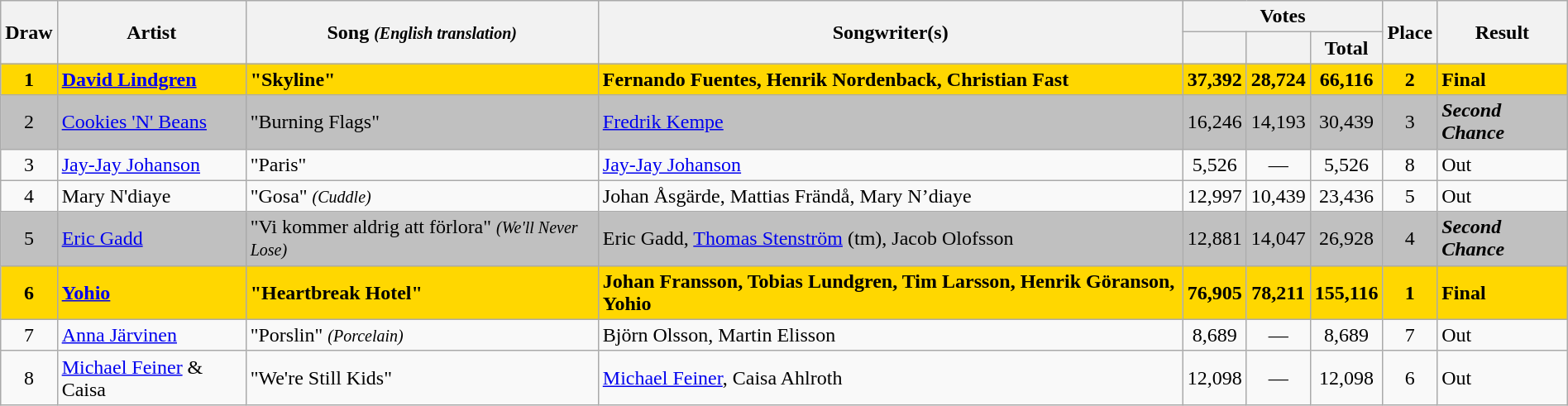<table class="sortable wikitable" style="margin: 1em auto 1em auto; text-align:center;">
<tr>
<th rowspan="2">Draw</th>
<th rowspan="2">Artist</th>
<th rowspan="2">Song <small><em>(English translation)</em></small></th>
<th rowspan="2">Songwriter(s)</th>
<th colspan="3" class="unsortable">Votes</th>
<th rowspan="2">Place</th>
<th rowspan="2">Result</th>
</tr>
<tr>
<th></th>
<th></th>
<th>Total</th>
</tr>
<tr style="font-weight:bold;background:gold;">
<td>1</td>
<td align="left"><a href='#'>David Lindgren</a></td>
<td align="left">"Skyline"</td>
<td align="left">Fernando Fuentes, Henrik Nordenback, Christian Fast</td>
<td>37,392</td>
<td>28,724</td>
<td>66,116</td>
<td>2</td>
<td align="left">Final</td>
</tr>
<tr style="background:silver;">
<td>2</td>
<td align="left"><a href='#'>Cookies 'N' Beans</a></td>
<td align="left">"Burning Flags"</td>
<td align="left"><a href='#'>Fredrik Kempe</a></td>
<td>16,246</td>
<td>14,193</td>
<td>30,439</td>
<td>3</td>
<td align="left"><strong><em>Second Chance</em></strong></td>
</tr>
<tr>
<td>3</td>
<td align="left"><a href='#'>Jay-Jay Johanson</a></td>
<td align="left">"Paris"</td>
<td align="left"><a href='#'>Jay-Jay Johanson</a></td>
<td>5,526</td>
<td>—</td>
<td>5,526</td>
<td>8</td>
<td align="left">Out</td>
</tr>
<tr>
<td>4</td>
<td align="left">Mary N'diaye</td>
<td align="left">"Gosa" <small><em>(Cuddle)</em></small></td>
<td align="left">Johan Åsgärde, Mattias Frändå, Mary N’diaye</td>
<td>12,997</td>
<td>10,439</td>
<td>23,436</td>
<td>5</td>
<td align="left">Out</td>
</tr>
<tr style="background:silver;">
<td>5</td>
<td align="left"><a href='#'>Eric Gadd</a></td>
<td align="left">"Vi kommer aldrig att förlora" <small><em>(We'll Never Lose)</em></small></td>
<td align="left">Eric Gadd, <a href='#'>Thomas Stenström</a> (tm), Jacob Olofsson</td>
<td>12,881</td>
<td>14,047</td>
<td>26,928</td>
<td>4</td>
<td align="left"><strong><em>Second Chance</em></strong></td>
</tr>
<tr style="font-weight:bold;background:gold;">
<td>6</td>
<td align="left"><a href='#'>Yohio</a></td>
<td align="left">"Heartbreak Hotel"</td>
<td align="left">Johan Fransson, Tobias Lundgren, Tim Larsson, Henrik Göranson, Yohio</td>
<td>76,905</td>
<td>78,211</td>
<td>155,116</td>
<td>1</td>
<td align="left">Final</td>
</tr>
<tr>
<td>7</td>
<td align="left"><a href='#'>Anna Järvinen</a></td>
<td align="left">"Porslin" <small><em>(Porcelain)</em></small></td>
<td align="left">Björn Olsson, Martin Elisson</td>
<td>8,689</td>
<td>—</td>
<td>8,689</td>
<td>7</td>
<td align="left">Out</td>
</tr>
<tr>
<td>8</td>
<td align="left"><a href='#'>Michael Feiner</a> & Caisa</td>
<td align="left">"We're Still Kids"</td>
<td align="left"><a href='#'>Michael Feiner</a>, Caisa Ahlroth</td>
<td>12,098</td>
<td>—</td>
<td>12,098</td>
<td>6</td>
<td align="left">Out</td>
</tr>
</table>
